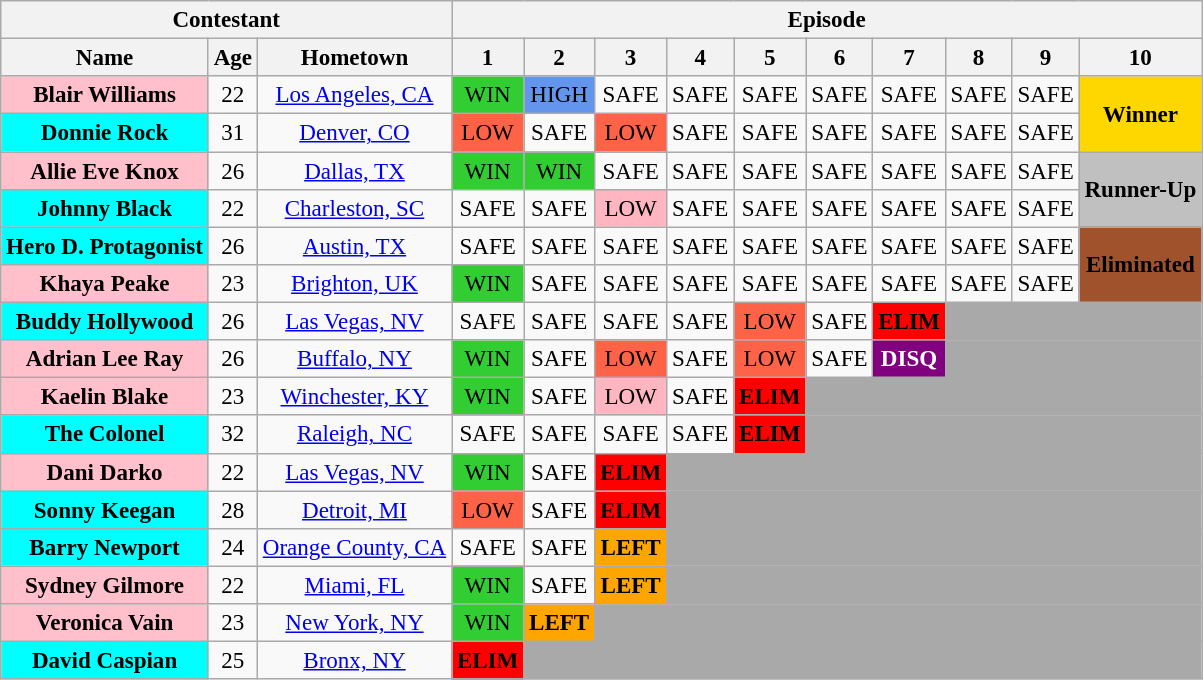<table class="wikitable" border="2" style="text-align:center;font-size:96%;white-space:nowrap;">
<tr>
<th colspan="3">Contestant</th>
<th colspan="10">Episode</th>
</tr>
<tr>
<th>Name</th>
<th>Age</th>
<th>Hometown</th>
<th>1</th>
<th>2</th>
<th>3</th>
<th>4</th>
<th>5</th>
<th>6</th>
<th>7</th>
<th>8</th>
<th>9</th>
<th>10</th>
</tr>
<tr>
<td style="background:pink;"><strong>Blair Williams</strong></td>
<td>22</td>
<td><a href='#'>Los Angeles, CA</a></td>
<td style="background:limegreen;">WIN</td>
<td style="background:cornflowerblue;">HIGH</td>
<td>SAFE</td>
<td>SAFE</td>
<td>SAFE</td>
<td>SAFE</td>
<td>SAFE</td>
<td>SAFE</td>
<td>SAFE</td>
<td rowspan="2" style="background:gold;"><strong>Winner</strong></td>
</tr>
<tr>
<td style="background:cyan;"><strong>Donnie Rock</strong></td>
<td>31</td>
<td><a href='#'>Denver, CO</a></td>
<td style="background:tomato;">LOW</td>
<td>SAFE</td>
<td style="background:tomato;">LOW</td>
<td>SAFE</td>
<td>SAFE</td>
<td>SAFE</td>
<td>SAFE</td>
<td>SAFE</td>
<td>SAFE</td>
</tr>
<tr>
<td style="background:pink;"><strong>Allie Eve Knox</strong></td>
<td>26</td>
<td><a href='#'>Dallas, TX</a></td>
<td style="background:limegreen;">WIN</td>
<td style="background:limegreen;">WIN</td>
<td>SAFE</td>
<td>SAFE</td>
<td>SAFE</td>
<td>SAFE</td>
<td>SAFE</td>
<td>SAFE</td>
<td>SAFE</td>
<td rowspan="2" style="background:silver;"><strong>Runner-Up</strong></td>
</tr>
<tr>
<td style="background:cyan;"><strong>Johnny Black</strong></td>
<td>22</td>
<td><a href='#'>Charleston, SC</a></td>
<td>SAFE</td>
<td>SAFE</td>
<td style="background:lightpink;">LOW</td>
<td>SAFE</td>
<td>SAFE</td>
<td>SAFE</td>
<td>SAFE</td>
<td>SAFE</td>
<td>SAFE</td>
</tr>
<tr>
<td style="background:cyan;"><strong>Hero D. Protagonist</strong></td>
<td>26</td>
<td><a href='#'>Austin, TX</a></td>
<td>SAFE</td>
<td>SAFE</td>
<td>SAFE</td>
<td>SAFE</td>
<td>SAFE</td>
<td>SAFE</td>
<td>SAFE</td>
<td>SAFE</td>
<td>SAFE</td>
<td rowspan="2"  style="background:sienna;"><strong>Eliminated</strong></td>
</tr>
<tr>
<td style="background:pink;"><strong>Khaya Peake</strong></td>
<td>23</td>
<td><a href='#'>Brighton, UK</a></td>
<td style="background:limegreen;">WIN</td>
<td>SAFE</td>
<td>SAFE</td>
<td>SAFE</td>
<td>SAFE</td>
<td>SAFE</td>
<td>SAFE</td>
<td>SAFE</td>
<td>SAFE</td>
</tr>
<tr>
<td style="background:cyan;"><strong>Buddy Hollywood</strong></td>
<td>26</td>
<td><a href='#'>Las Vegas, NV</a></td>
<td>SAFE</td>
<td>SAFE</td>
<td>SAFE</td>
<td>SAFE</td>
<td style="background:tomato;">LOW</td>
<td>SAFE</td>
<td style="background:red;"><strong>ELIM</strong></td>
<td bgcolor="darkgray" colspan="8"></td>
</tr>
<tr>
<td style="background:pink;"><strong>Adrian Lee Ray</strong></td>
<td>26</td>
<td><a href='#'>Buffalo, NY</a></td>
<td style="background:limegreen;">WIN</td>
<td>SAFE</td>
<td style="background:tomato;">LOW</td>
<td>SAFE</td>
<td style="background:tomato;">LOW</td>
<td>SAFE</td>
<td style="background:purple;color:white;"><strong>DISQ</strong></td>
<td bgcolor="darkgray" colspan="8"></td>
</tr>
<tr>
<td style="background:pink;"><strong>Kaelin Blake</strong></td>
<td>23</td>
<td><a href='#'>Winchester, KY</a></td>
<td style="background:limegreen;">WIN</td>
<td>SAFE</td>
<td style="background:lightpink;">LOW</td>
<td>SAFE</td>
<td style="background:red;"><strong>ELIM</strong></td>
<td bgcolor="darkgray" colspan="8"></td>
</tr>
<tr>
<td style="background:cyan;"><strong>The Colonel</strong></td>
<td>32</td>
<td><a href='#'>Raleigh, NC</a></td>
<td>SAFE</td>
<td>SAFE</td>
<td>SAFE</td>
<td>SAFE</td>
<td style="background:red;"><strong>ELIM</strong></td>
<td bgcolor="darkgray" colspan="8"></td>
</tr>
<tr>
<td style="background:pink;"><strong>Dani Darko</strong></td>
<td>22</td>
<td><a href='#'>Las Vegas, NV</a></td>
<td style="background:limegreen;">WIN</td>
<td>SAFE</td>
<td style="background:red;"><strong>ELIM</strong></td>
<td bgcolor="darkgray" colspan="8"></td>
</tr>
<tr>
<td style="background:cyan;"><strong>Sonny Keegan</strong></td>
<td>28</td>
<td><a href='#'>Detroit, MI</a></td>
<td style="background:tomato;">LOW</td>
<td>SAFE</td>
<td style="background:red;"><strong>ELIM</strong></td>
<td bgcolor="darkgray" colspan="8"></td>
</tr>
<tr>
<td style="background:cyan;"><strong>Barry Newport</strong></td>
<td>24</td>
<td><a href='#'>Orange County, CA</a></td>
<td>SAFE</td>
<td>SAFE</td>
<td style="background:orange;"><strong>LEFT</strong></td>
<td bgcolor="darkgray" colspan="8"></td>
</tr>
<tr>
<td style="background:pink;"><strong>Sydney Gilmore</strong></td>
<td>22</td>
<td><a href='#'>Miami, FL</a></td>
<td style="background:limegreen;">WIN</td>
<td>SAFE</td>
<td style="background:orange;"><strong>LEFT</strong></td>
<td bgcolor="darkgray" colspan="8"></td>
</tr>
<tr>
<td style="background:pink;"><strong>Veronica Vain</strong></td>
<td>23</td>
<td><a href='#'>New York, NY</a></td>
<td style="background:limegreen;">WIN</td>
<td style="background:orange;"><strong>LEFT</strong></td>
<td bgcolor="darkgray" colspan="9"></td>
</tr>
<tr>
<td style="background:cyan;"><strong>David Caspian</strong></td>
<td>25</td>
<td><a href='#'>Bronx, NY</a></td>
<td style="background:red;"><strong>ELIM</strong></td>
<td bgcolor="darkgray" colspan="10"></td>
</tr>
</table>
